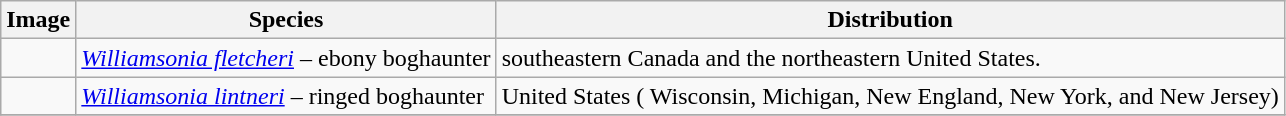<table class="wikitable sortable">
<tr>
<th>Image</th>
<th>Species</th>
<th>Distribution</th>
</tr>
<tr>
<td></td>
<td><em><a href='#'>Williamsonia fletcheri</a></em>  – ebony boghaunter</td>
<td>southeastern Canada and the northeastern United States.</td>
</tr>
<tr>
<td></td>
<td><em><a href='#'>Williamsonia lintneri</a></em>  – ringed boghaunter</td>
<td>United States ( Wisconsin, Michigan, New England, New York, and New Jersey)</td>
</tr>
<tr>
</tr>
</table>
